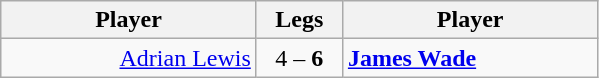<table class=wikitable style="text-align:center">
<tr>
<th width=163>Player</th>
<th width=50>Legs</th>
<th width=163>Player</th>
</tr>
<tr align=left>
<td align=right><a href='#'>Adrian Lewis</a> </td>
<td align=center>4 – <strong>6</strong></td>
<td> <strong><a href='#'>James Wade</a></strong></td>
</tr>
</table>
